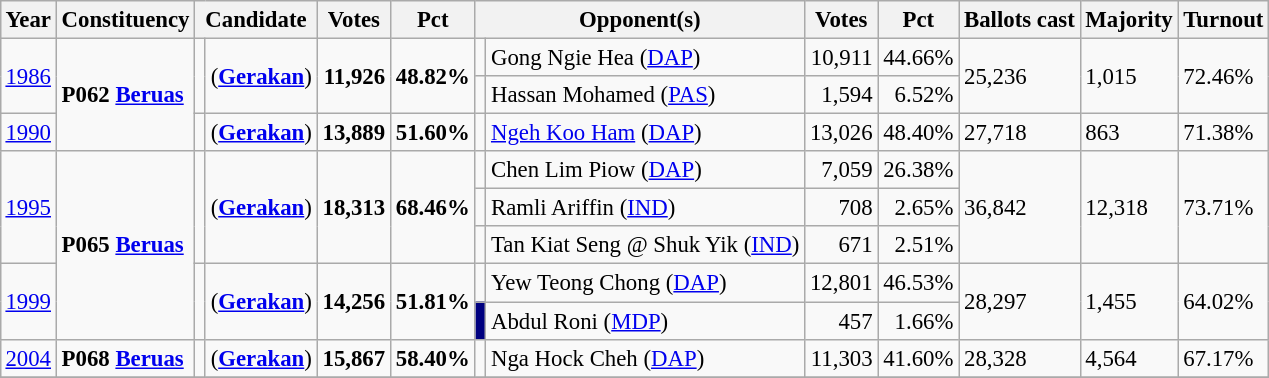<table class="wikitable" style="margin:0.5em ; font-size:95%">
<tr>
<th>Year</th>
<th>Constituency</th>
<th colspan=2>Candidate</th>
<th>Votes</th>
<th>Pct</th>
<th colspan=2>Opponent(s)</th>
<th>Votes</th>
<th>Pct</th>
<th>Ballots cast</th>
<th>Majority</th>
<th>Turnout</th>
</tr>
<tr>
<td rowspan=2><a href='#'>1986</a></td>
<td rowspan="3"><strong>P062 <a href='#'>Beruas</a></strong></td>
<td rowspan=2 ></td>
<td rowspan=2><strong></strong> (<a href='#'><strong>Gerakan</strong></a>)</td>
<td rowspan=2 align="right"><strong>11,926</strong></td>
<td rowspan=2><strong>48.82%</strong></td>
<td></td>
<td>Gong Ngie Hea (<a href='#'>DAP</a>)</td>
<td align="right">10,911</td>
<td>44.66%</td>
<td rowspan=2>25,236</td>
<td rowspan=2>1,015</td>
<td rowspan=2>72.46%</td>
</tr>
<tr>
<td></td>
<td>Hassan Mohamed (<a href='#'>PAS</a>)</td>
<td align="right">1,594</td>
<td align=right>6.52%</td>
</tr>
<tr>
<td><a href='#'>1990</a></td>
<td></td>
<td><strong></strong> (<a href='#'><strong>Gerakan</strong></a>)</td>
<td align="right"><strong>13,889</strong></td>
<td><strong>51.60%</strong></td>
<td></td>
<td><a href='#'>Ngeh Koo Ham</a> (<a href='#'>DAP</a>)</td>
<td align="right">13,026</td>
<td>48.40%</td>
<td>27,718</td>
<td>863</td>
<td>71.38%</td>
</tr>
<tr>
<td rowspan=3><a href='#'>1995</a></td>
<td rowspan="5"><strong>P065 <a href='#'>Beruas</a></strong></td>
<td rowspan=3 ></td>
<td rowspan=3><strong></strong> (<a href='#'><strong>Gerakan</strong></a>)</td>
<td rowspan=3 align="right"><strong>18,313</strong></td>
<td rowspan=3><strong>68.46%</strong></td>
<td></td>
<td>Chen Lim Piow (<a href='#'>DAP</a>)</td>
<td align="right">7,059</td>
<td>26.38%</td>
<td rowspan=3>36,842</td>
<td rowspan=3>12,318</td>
<td rowspan=3>73.71%</td>
</tr>
<tr>
<td></td>
<td>Ramli Ariffin (<a href='#'>IND</a>)</td>
<td align="right">708</td>
<td align=right>2.65%</td>
</tr>
<tr>
<td></td>
<td>Tan Kiat Seng @ Shuk Yik (<a href='#'>IND</a>)</td>
<td align="right">671</td>
<td align=right>2.51%</td>
</tr>
<tr>
<td rowspan=2><a href='#'>1999</a></td>
<td rowspan=2 ></td>
<td rowspan=2><strong></strong> (<a href='#'><strong>Gerakan</strong></a>)</td>
<td rowspan=2 align="right"><strong>14,256</strong></td>
<td rowspan=2><strong>51.81%</strong></td>
<td></td>
<td>Yew Teong Chong (<a href='#'>DAP</a>)</td>
<td align="right">12,801</td>
<td>46.53%</td>
<td rowspan=2>28,297</td>
<td rowspan=2>1,455</td>
<td rowspan=2>64.02%</td>
</tr>
<tr>
<td style="background-color: #000080;"></td>
<td>Abdul Roni (<a href='#'>MDP</a>)</td>
<td align="right">457</td>
<td align=right>1.66%</td>
</tr>
<tr>
<td><a href='#'>2004</a></td>
<td><strong>P068 <a href='#'>Beruas</a></strong></td>
<td></td>
<td><strong></strong> (<a href='#'><strong>Gerakan</strong></a>)</td>
<td align="right"><strong>15,867</strong></td>
<td><strong>58.40%</strong></td>
<td></td>
<td>Nga Hock Cheh (<a href='#'>DAP</a>)</td>
<td align="right">11,303</td>
<td>41.60%</td>
<td>28,328</td>
<td>4,564</td>
<td>67.17%</td>
</tr>
<tr>
</tr>
</table>
